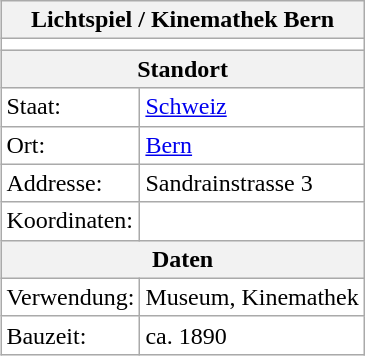<table class="wikitable float-right infobox">
<tr>
<th colspan="2" align="center"; bgcolor="#9FBFFF"><strong>Lichtspiel / Kinemathek Bern</strong></th>
</tr>
<tr>
<td colspan="2" style="text-align:center"; bgcolor="#FFFFFF"></td>
</tr>
<tr>
<th colspan="2" align="center"; bgcolor="#9FBFFF">Standort</th>
</tr>
<tr bgcolor="#FFFFFF">
<td>Staat:</td>
<td><a href='#'>Schweiz</a></td>
</tr>
<tr bgcolor="#FFFFFF">
<td>Ort:</td>
<td><a href='#'>Bern</a></td>
</tr>
<tr bgcolor="#FFFFFF">
<td>Addresse:</td>
<td>Sandrainstrasse 3</td>
</tr>
<tr bgcolor="#FFFFFF">
<td>Koordinaten:</td>
<td></td>
</tr>
<tr>
<th colspan="2" align="center"; bgcolor="#9FBFFF">Daten</th>
</tr>
<tr bgcolor="#FFFFFF">
<td>Verwendung:</td>
<td>Museum, Kinemathek</td>
</tr>
<tr bgcolor="#FFFFFF">
<td>Bauzeit:</td>
<td>ca. 1890</td>
</tr>
</table>
